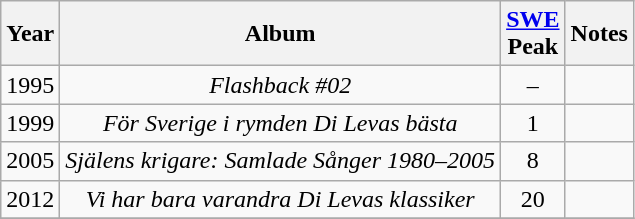<table class="wikitable" style="text-align:center;">
<tr>
<th>Year</th>
<th>Album</th>
<th><a href='#'>SWE</a><br>Peak</th>
<th>Notes</th>
</tr>
<tr>
<td>1995</td>
<td><em>Flashback #02</em></td>
<td>–</td>
<td></td>
</tr>
<tr>
<td>1999</td>
<td><em>För Sverige i rymden Di Levas bästa</em></td>
<td>1</td>
<td></td>
</tr>
<tr>
<td>2005</td>
<td><em>Själens krigare: Samlade Sånger 1980–2005</em></td>
<td>8</td>
<td></td>
</tr>
<tr>
<td>2012</td>
<td><em>Vi har bara varandra Di Levas klassiker</em></td>
<td>20</td>
<td></td>
</tr>
<tr>
</tr>
</table>
